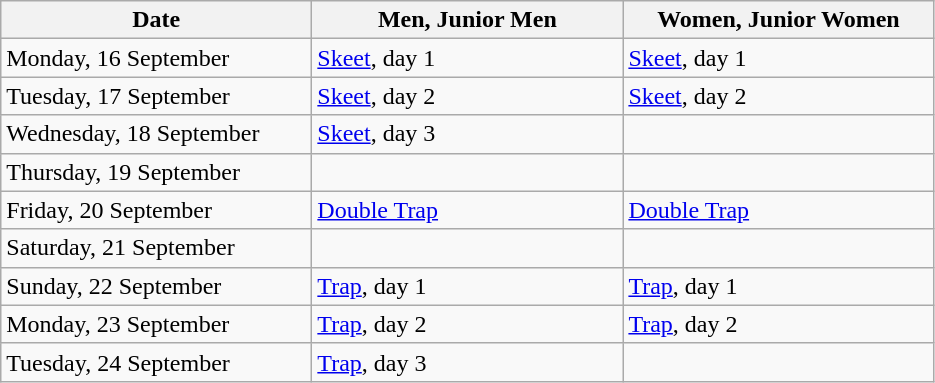<table class="wikitable">
<tr>
<th style="width: 200px">Date</th>
<th style="width: 200px">Men, Junior Men</th>
<th style="width: 200px">Women, Junior Women</th>
</tr>
<tr>
<td>Monday, 16 September</td>
<td><a href='#'>Skeet</a>, day 1</td>
<td><a href='#'>Skeet</a>, day 1</td>
</tr>
<tr>
<td>Tuesday, 17 September</td>
<td><a href='#'>Skeet</a>, day 2</td>
<td><a href='#'>Skeet</a>, day 2</td>
</tr>
<tr>
<td>Wednesday, 18 September</td>
<td><a href='#'>Skeet</a>, day 3</td>
<td></td>
</tr>
<tr>
<td>Thursday, 19 September</td>
<td></td>
<td></td>
</tr>
<tr>
<td>Friday, 20 September</td>
<td><a href='#'>Double Trap</a></td>
<td><a href='#'>Double Trap</a></td>
</tr>
<tr>
<td>Saturday, 21 September</td>
<td></td>
<td></td>
</tr>
<tr>
<td>Sunday, 22 September</td>
<td><a href='#'>Trap</a>, day 1</td>
<td><a href='#'>Trap</a>, day 1</td>
</tr>
<tr>
<td>Monday, 23 September</td>
<td><a href='#'>Trap</a>, day 2</td>
<td><a href='#'>Trap</a>, day 2</td>
</tr>
<tr>
<td>Tuesday, 24 September</td>
<td><a href='#'>Trap</a>, day 3</td>
<td></td>
</tr>
</table>
